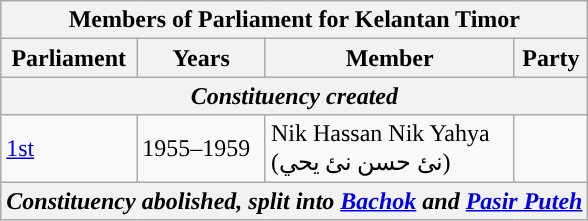<table class="wikitable">
<tr>
<th colspan="4">Members of Parliament for Kelantan Timor</th>
</tr>
<tr>
<th>Parliament</th>
<th>Years</th>
<th>Member</th>
<th>Party</th>
</tr>
<tr>
<th colspan="4"><em>Constituency created</em></th>
</tr>
<tr>
<td><a href='#'>1st</a></td>
<td>1955–1959</td>
<td>Nik Hassan Nik Yahya <br>  (نئ حسن نئ يحي)</td>
<td></td>
</tr>
<tr>
<th colspan="4"><em>Constituency abolished, split into <a href='#'>Bachok</a> and <a href='#'>Pasir Puteh</a></em></th>
</tr>
</table>
